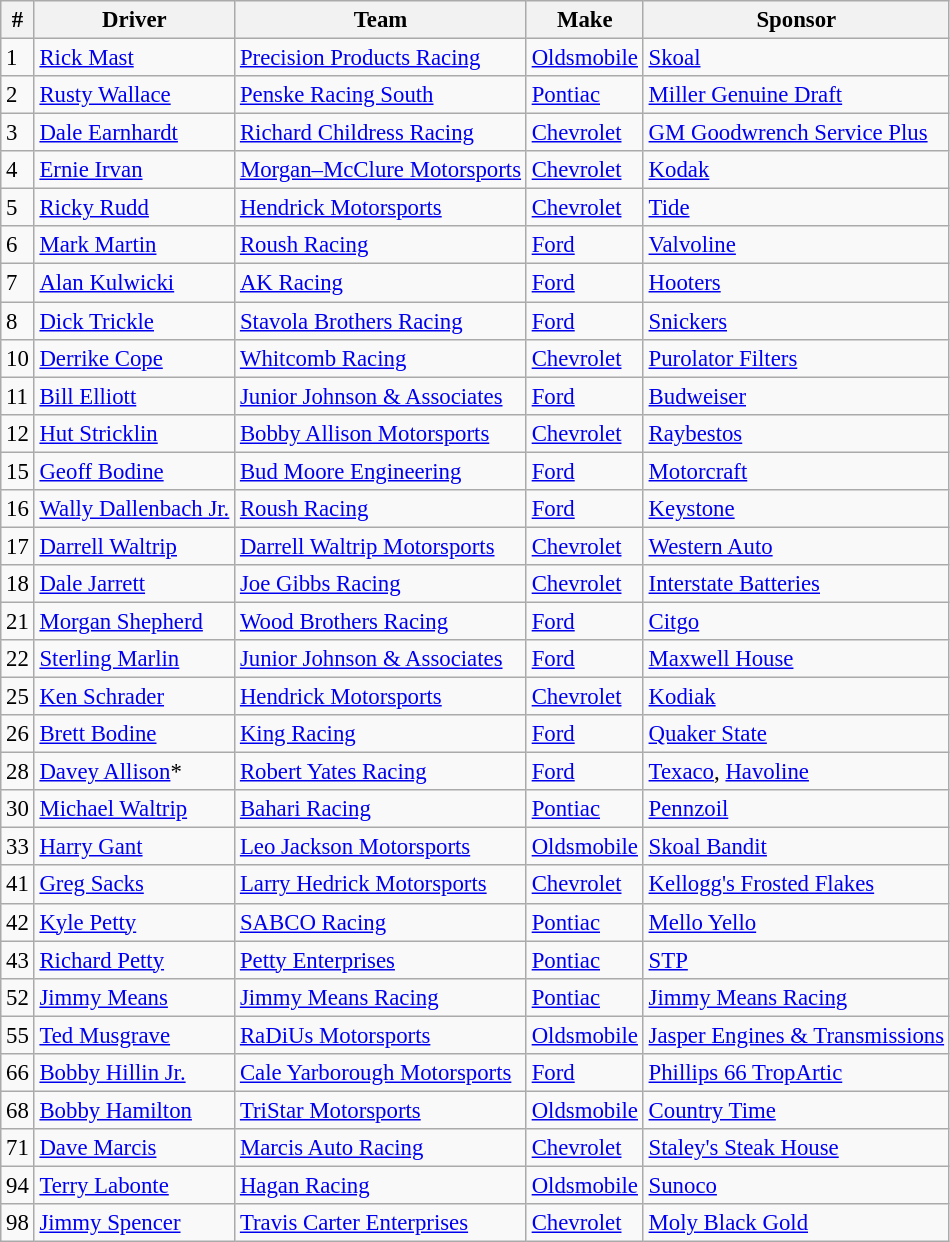<table class="wikitable" style="font-size:95%">
<tr>
<th>#</th>
<th>Driver</th>
<th>Team</th>
<th>Make</th>
<th>Sponsor</th>
</tr>
<tr>
<td>1</td>
<td><a href='#'>Rick Mast</a></td>
<td><a href='#'>Precision Products Racing</a></td>
<td><a href='#'>Oldsmobile</a></td>
<td><a href='#'>Skoal</a></td>
</tr>
<tr>
<td>2</td>
<td><a href='#'>Rusty Wallace</a></td>
<td><a href='#'>Penske Racing South</a></td>
<td><a href='#'>Pontiac</a></td>
<td><a href='#'>Miller Genuine Draft</a></td>
</tr>
<tr>
<td>3</td>
<td><a href='#'>Dale Earnhardt</a></td>
<td><a href='#'>Richard Childress Racing</a></td>
<td><a href='#'>Chevrolet</a></td>
<td><a href='#'>GM Goodwrench Service Plus</a></td>
</tr>
<tr>
<td>4</td>
<td><a href='#'>Ernie Irvan</a></td>
<td><a href='#'>Morgan–McClure Motorsports</a></td>
<td><a href='#'>Chevrolet</a></td>
<td><a href='#'>Kodak</a></td>
</tr>
<tr>
<td>5</td>
<td><a href='#'>Ricky Rudd</a></td>
<td><a href='#'>Hendrick Motorsports</a></td>
<td><a href='#'>Chevrolet</a></td>
<td><a href='#'>Tide</a></td>
</tr>
<tr>
<td>6</td>
<td><a href='#'>Mark Martin</a></td>
<td><a href='#'>Roush Racing</a></td>
<td><a href='#'>Ford</a></td>
<td><a href='#'>Valvoline</a></td>
</tr>
<tr>
<td>7</td>
<td><a href='#'>Alan Kulwicki</a></td>
<td><a href='#'>AK Racing</a></td>
<td><a href='#'>Ford</a></td>
<td><a href='#'>Hooters</a></td>
</tr>
<tr>
<td>8</td>
<td><a href='#'>Dick Trickle</a></td>
<td><a href='#'>Stavola Brothers Racing</a></td>
<td><a href='#'>Ford</a></td>
<td><a href='#'>Snickers</a></td>
</tr>
<tr>
<td>10</td>
<td><a href='#'>Derrike Cope</a></td>
<td><a href='#'>Whitcomb Racing</a></td>
<td><a href='#'>Chevrolet</a></td>
<td><a href='#'>Purolator Filters</a></td>
</tr>
<tr>
<td>11</td>
<td><a href='#'>Bill Elliott</a></td>
<td><a href='#'>Junior Johnson & Associates</a></td>
<td><a href='#'>Ford</a></td>
<td><a href='#'>Budweiser</a></td>
</tr>
<tr>
<td>12</td>
<td><a href='#'>Hut Stricklin</a></td>
<td><a href='#'>Bobby Allison Motorsports</a></td>
<td><a href='#'>Chevrolet</a></td>
<td><a href='#'>Raybestos</a></td>
</tr>
<tr>
<td>15</td>
<td><a href='#'>Geoff Bodine</a></td>
<td><a href='#'>Bud Moore Engineering</a></td>
<td><a href='#'>Ford</a></td>
<td><a href='#'>Motorcraft</a></td>
</tr>
<tr>
<td>16</td>
<td><a href='#'>Wally Dallenbach Jr.</a></td>
<td><a href='#'>Roush Racing</a></td>
<td><a href='#'>Ford</a></td>
<td><a href='#'>Keystone</a></td>
</tr>
<tr>
<td>17</td>
<td><a href='#'>Darrell Waltrip</a></td>
<td><a href='#'>Darrell Waltrip Motorsports</a></td>
<td><a href='#'>Chevrolet</a></td>
<td><a href='#'>Western Auto</a></td>
</tr>
<tr>
<td>18</td>
<td><a href='#'>Dale Jarrett</a></td>
<td><a href='#'>Joe Gibbs Racing</a></td>
<td><a href='#'>Chevrolet</a></td>
<td><a href='#'>Interstate Batteries</a></td>
</tr>
<tr>
<td>21</td>
<td><a href='#'>Morgan Shepherd</a></td>
<td><a href='#'>Wood Brothers Racing</a></td>
<td><a href='#'>Ford</a></td>
<td><a href='#'>Citgo</a></td>
</tr>
<tr>
<td>22</td>
<td><a href='#'>Sterling Marlin</a></td>
<td><a href='#'>Junior Johnson & Associates</a></td>
<td><a href='#'>Ford</a></td>
<td><a href='#'>Maxwell House</a></td>
</tr>
<tr>
<td>25</td>
<td><a href='#'>Ken Schrader</a></td>
<td><a href='#'>Hendrick Motorsports</a></td>
<td><a href='#'>Chevrolet</a></td>
<td><a href='#'>Kodiak</a></td>
</tr>
<tr>
<td>26</td>
<td><a href='#'>Brett Bodine</a></td>
<td><a href='#'>King Racing</a></td>
<td><a href='#'>Ford</a></td>
<td><a href='#'>Quaker State</a></td>
</tr>
<tr>
<td>28</td>
<td><a href='#'>Davey Allison</a>*</td>
<td><a href='#'>Robert Yates Racing</a></td>
<td><a href='#'>Ford</a></td>
<td><a href='#'>Texaco</a>, <a href='#'>Havoline</a></td>
</tr>
<tr>
<td>30</td>
<td><a href='#'>Michael Waltrip</a></td>
<td><a href='#'>Bahari Racing</a></td>
<td><a href='#'>Pontiac</a></td>
<td><a href='#'>Pennzoil</a></td>
</tr>
<tr>
<td>33</td>
<td><a href='#'>Harry Gant</a></td>
<td><a href='#'>Leo Jackson Motorsports</a></td>
<td><a href='#'>Oldsmobile</a></td>
<td><a href='#'>Skoal Bandit</a></td>
</tr>
<tr>
<td>41</td>
<td><a href='#'>Greg Sacks</a></td>
<td><a href='#'>Larry Hedrick Motorsports</a></td>
<td><a href='#'>Chevrolet</a></td>
<td><a href='#'>Kellogg's Frosted Flakes</a></td>
</tr>
<tr>
<td>42</td>
<td><a href='#'>Kyle Petty</a></td>
<td><a href='#'>SABCO Racing</a></td>
<td><a href='#'>Pontiac</a></td>
<td><a href='#'>Mello Yello</a></td>
</tr>
<tr>
<td>43</td>
<td><a href='#'>Richard Petty</a></td>
<td><a href='#'>Petty Enterprises</a></td>
<td><a href='#'>Pontiac</a></td>
<td><a href='#'>STP</a></td>
</tr>
<tr>
<td>52</td>
<td><a href='#'>Jimmy Means</a></td>
<td><a href='#'>Jimmy Means Racing</a></td>
<td><a href='#'>Pontiac</a></td>
<td><a href='#'>Jimmy Means Racing</a></td>
</tr>
<tr>
<td>55</td>
<td><a href='#'>Ted Musgrave</a></td>
<td><a href='#'>RaDiUs Motorsports</a></td>
<td><a href='#'>Oldsmobile</a></td>
<td><a href='#'>Jasper Engines & Transmissions</a></td>
</tr>
<tr>
<td>66</td>
<td><a href='#'>Bobby Hillin Jr.</a></td>
<td><a href='#'>Cale Yarborough Motorsports</a></td>
<td><a href='#'>Ford</a></td>
<td><a href='#'>Phillips 66 TropArtic</a></td>
</tr>
<tr>
<td>68</td>
<td><a href='#'>Bobby Hamilton</a></td>
<td><a href='#'>TriStar Motorsports</a></td>
<td><a href='#'>Oldsmobile</a></td>
<td><a href='#'>Country Time</a></td>
</tr>
<tr>
<td>71</td>
<td><a href='#'>Dave Marcis</a></td>
<td><a href='#'>Marcis Auto Racing</a></td>
<td><a href='#'>Chevrolet</a></td>
<td><a href='#'>Staley's Steak House</a></td>
</tr>
<tr>
<td>94</td>
<td><a href='#'>Terry Labonte</a></td>
<td><a href='#'>Hagan Racing</a></td>
<td><a href='#'>Oldsmobile</a></td>
<td><a href='#'>Sunoco</a></td>
</tr>
<tr>
<td>98</td>
<td><a href='#'>Jimmy Spencer</a></td>
<td><a href='#'>Travis Carter Enterprises</a></td>
<td><a href='#'>Chevrolet</a></td>
<td><a href='#'>Moly Black Gold</a></td>
</tr>
</table>
